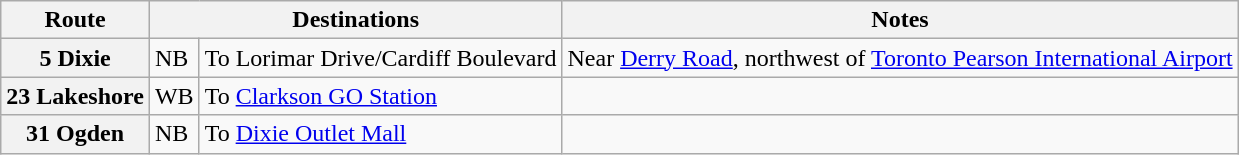<table class="wikitable plainrowheaders">
<tr>
<th>Route</th>
<th colspan="2">Destinations</th>
<th>Notes</th>
</tr>
<tr>
<th scope="row">5 Dixie</th>
<td>NB</td>
<td>To Lorimar Drive/Cardiff Boulevard</td>
<td>Near <a href='#'>Derry Road</a>, northwest of <a href='#'>Toronto Pearson International Airport</a></td>
</tr>
<tr>
<th scope="row">23 Lakeshore</th>
<td>WB</td>
<td>To <a href='#'>Clarkson GO Station</a></td>
<td></td>
</tr>
<tr>
<th scope="row">31 Ogden</th>
<td>NB</td>
<td>To <a href='#'>Dixie Outlet Mall</a></td>
<td></td>
</tr>
</table>
